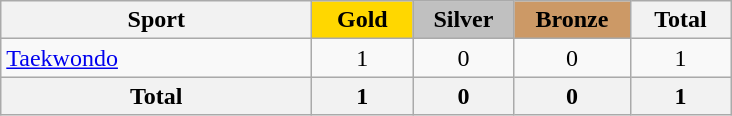<table class="wikitable sortable" style="text-align:center;">
<tr>
<th width=200>Sport</th>
<td bgcolor=gold width=60><strong>Gold</strong></td>
<td bgcolor=silver width=60><strong>Silver</strong></td>
<td bgcolor=#cc9966 width=70><strong>Bronze</strong></td>
<th width=60>Total</th>
</tr>
<tr>
<td align=left><a href='#'>Taekwondo</a></td>
<td>1</td>
<td>0</td>
<td>0</td>
<td>1</td>
</tr>
<tr>
<th>Total</th>
<th>1</th>
<th>0</th>
<th>0</th>
<th>1</th>
</tr>
</table>
